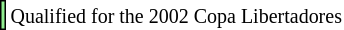<table>
<tr>
<td bgcolor=#90EE90 style="border: 1px solid black"></td>
<td bgcolor=#ffffff><small>Qualified for the 2002 Copa Libertadores</small></td>
</tr>
</table>
